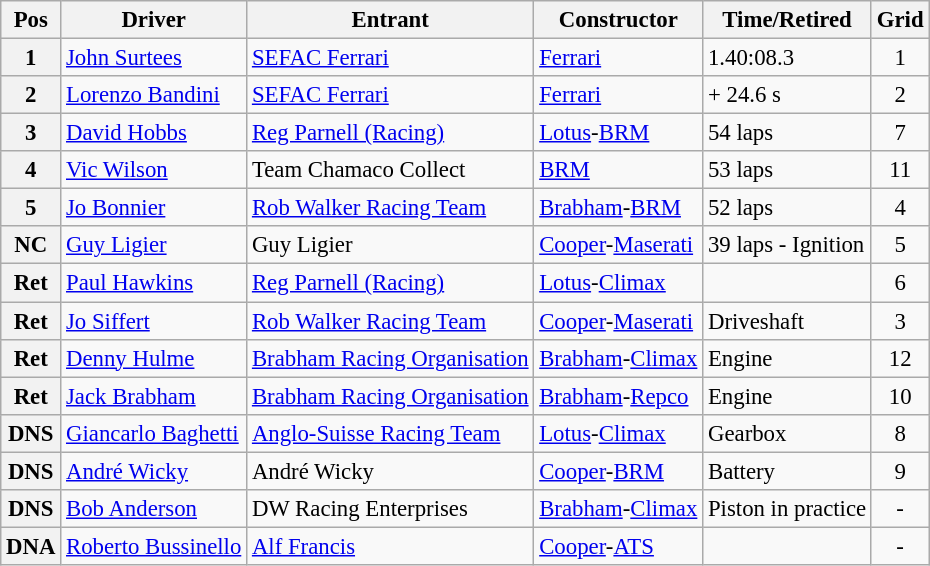<table class="wikitable" style="font-size: 95%;">
<tr>
<th>Pos</th>
<th>Driver</th>
<th>Entrant</th>
<th>Constructor</th>
<th>Time/Retired</th>
<th>Grid</th>
</tr>
<tr>
<th>1</th>
<td> <a href='#'>John Surtees</a></td>
<td><a href='#'>SEFAC Ferrari</a></td>
<td><a href='#'>Ferrari</a></td>
<td>1.40:08.3</td>
<td style="text-align:center">1</td>
</tr>
<tr>
<th>2</th>
<td> <a href='#'>Lorenzo Bandini</a></td>
<td><a href='#'>SEFAC Ferrari</a></td>
<td><a href='#'>Ferrari</a></td>
<td>+ 24.6 s</td>
<td style="text-align:center">2</td>
</tr>
<tr>
<th>3</th>
<td> <a href='#'>David Hobbs</a></td>
<td><a href='#'>Reg Parnell (Racing)</a></td>
<td><a href='#'>Lotus</a>-<a href='#'>BRM</a></td>
<td>54 laps</td>
<td style="text-align:center">7</td>
</tr>
<tr>
<th>4</th>
<td> <a href='#'>Vic Wilson</a></td>
<td>Team Chamaco Collect</td>
<td><a href='#'>BRM</a></td>
<td>53 laps</td>
<td style="text-align:center">11</td>
</tr>
<tr>
<th>5</th>
<td> <a href='#'>Jo Bonnier</a></td>
<td><a href='#'>Rob Walker Racing Team</a></td>
<td><a href='#'>Brabham</a>-<a href='#'>BRM</a></td>
<td>52 laps</td>
<td style="text-align:center">4</td>
</tr>
<tr>
<th>NC</th>
<td> <a href='#'>Guy Ligier</a></td>
<td>Guy Ligier</td>
<td><a href='#'>Cooper</a>-<a href='#'>Maserati</a></td>
<td>39 laps - Ignition</td>
<td style="text-align:center">5</td>
</tr>
<tr>
<th>Ret</th>
<td> <a href='#'>Paul Hawkins</a></td>
<td><a href='#'>Reg Parnell (Racing)</a></td>
<td><a href='#'>Lotus</a>-<a href='#'>Climax</a></td>
<td></td>
<td style="text-align:center">6</td>
</tr>
<tr>
<th>Ret</th>
<td> <a href='#'>Jo Siffert</a></td>
<td><a href='#'>Rob Walker Racing Team</a></td>
<td><a href='#'>Cooper</a>-<a href='#'>Maserati</a></td>
<td>Driveshaft</td>
<td style="text-align:center">3</td>
</tr>
<tr>
<th>Ret</th>
<td> <a href='#'>Denny Hulme</a></td>
<td><a href='#'>Brabham Racing Organisation</a></td>
<td><a href='#'>Brabham</a>-<a href='#'>Climax</a></td>
<td>Engine</td>
<td style="text-align:center">12</td>
</tr>
<tr>
<th>Ret</th>
<td> <a href='#'>Jack Brabham</a></td>
<td><a href='#'>Brabham Racing Organisation</a></td>
<td><a href='#'>Brabham</a>-<a href='#'>Repco</a></td>
<td>Engine</td>
<td style="text-align:center">10</td>
</tr>
<tr>
<th>DNS</th>
<td> <a href='#'>Giancarlo Baghetti</a></td>
<td><a href='#'>Anglo-Suisse Racing Team</a></td>
<td><a href='#'>Lotus</a>-<a href='#'>Climax</a></td>
<td>Gearbox</td>
<td style="text-align:center">8</td>
</tr>
<tr>
<th>DNS</th>
<td> <a href='#'>André Wicky</a></td>
<td>André Wicky</td>
<td><a href='#'>Cooper</a>-<a href='#'>BRM</a></td>
<td>Battery</td>
<td style="text-align:center">9</td>
</tr>
<tr>
<th>DNS</th>
<td> <a href='#'>Bob Anderson</a></td>
<td>DW Racing Enterprises</td>
<td><a href='#'>Brabham</a>-<a href='#'>Climax</a></td>
<td>Piston in practice</td>
<td style="text-align:center">-</td>
</tr>
<tr>
<th>DNA</th>
<td> <a href='#'>Roberto Bussinello</a></td>
<td><a href='#'>Alf Francis</a></td>
<td><a href='#'>Cooper</a>-<a href='#'>ATS</a></td>
<td></td>
<td style="text-align:center">-</td>
</tr>
</table>
